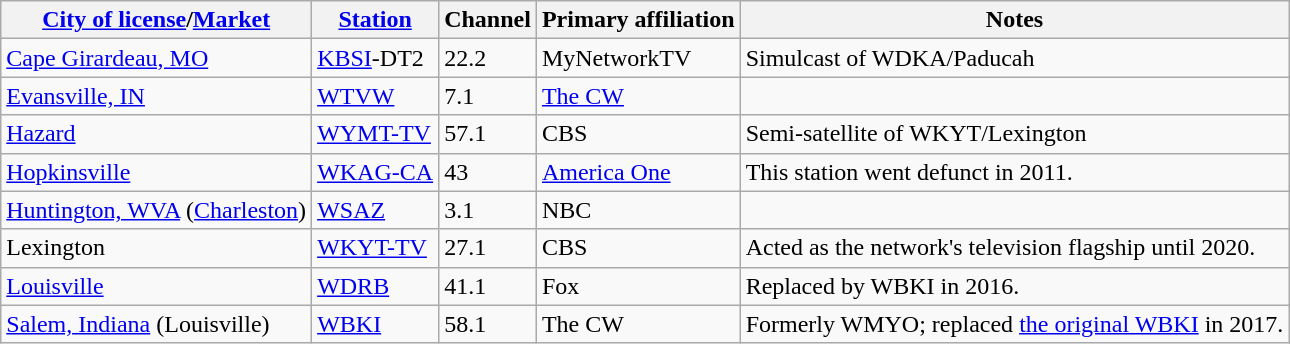<table class="wikitable">
<tr>
<th><a href='#'>City of license</a>/<a href='#'>Market</a></th>
<th><a href='#'>Station</a></th>
<th>Channel</th>
<th>Primary affiliation</th>
<th>Notes</th>
</tr>
<tr>
<td><a href='#'>Cape Girardeau, MO</a></td>
<td><a href='#'>KBSI</a>-DT2</td>
<td>22.2</td>
<td>MyNetworkTV</td>
<td>Simulcast of WDKA/Paducah</td>
</tr>
<tr>
<td><a href='#'>Evansville, IN</a></td>
<td><a href='#'>WTVW</a></td>
<td>7.1</td>
<td><a href='#'>The CW</a></td>
</tr>
<tr>
<td><a href='#'>Hazard</a></td>
<td><a href='#'>WYMT-TV</a></td>
<td>57.1</td>
<td>CBS</td>
<td>Semi-satellite of WKYT/Lexington</td>
</tr>
<tr>
<td><a href='#'>Hopkinsville</a></td>
<td><a href='#'>WKAG-CA</a></td>
<td>43</td>
<td><a href='#'>America One</a></td>
<td>This station went defunct in 2011.</td>
</tr>
<tr>
<td><a href='#'>Huntington, WVA</a> (<a href='#'>Charleston</a>)</td>
<td><a href='#'>WSAZ</a></td>
<td>3.1</td>
<td>NBC</td>
</tr>
<tr>
<td>Lexington</td>
<td><a href='#'>WKYT-TV</a></td>
<td>27.1</td>
<td>CBS</td>
<td>Acted as the network's television flagship until 2020.</td>
</tr>
<tr>
<td><a href='#'>Louisville</a></td>
<td><a href='#'>WDRB</a></td>
<td>41.1</td>
<td>Fox</td>
<td>Replaced by WBKI in 2016.</td>
</tr>
<tr>
<td><a href='#'>Salem, Indiana</a> (Louisville)</td>
<td><a href='#'>WBKI</a></td>
<td>58.1</td>
<td>The CW</td>
<td>Formerly WMYO; replaced <a href='#'>the original WBKI</a> in 2017.</td>
</tr>
</table>
